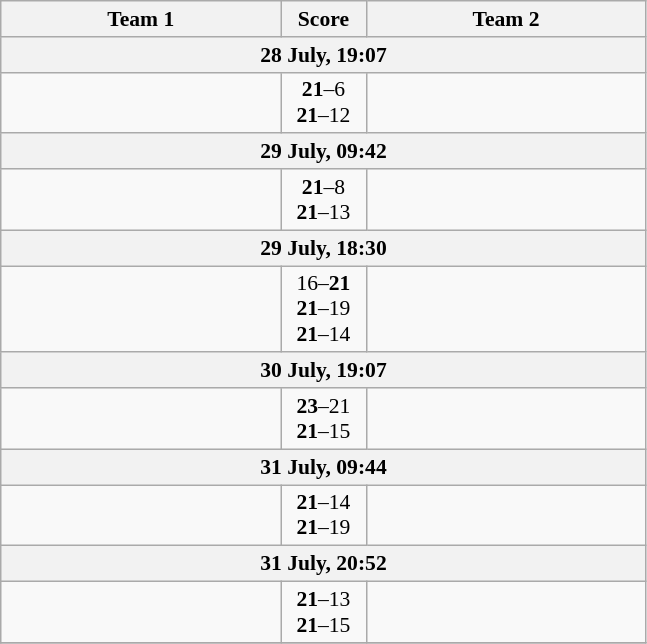<table class="wikitable" style="text-align: center; font-size:90% ">
<tr>
<th align="right" width="180">Team 1</th>
<th width="50">Score</th>
<th align="left" width="180">Team 2</th>
</tr>
<tr>
<th colspan=3>28 July, 19:07</th>
</tr>
<tr>
<td align=right><strong></strong></td>
<td align=center><strong>21</strong>–6<br><strong>21</strong>–12</td>
<td align=left></td>
</tr>
<tr>
<th colspan=3>29 July, 09:42</th>
</tr>
<tr>
<td align=right><strong></strong></td>
<td align=center><strong>21</strong>–8<br><strong>21</strong>–13</td>
<td align=left></td>
</tr>
<tr>
<th colspan=3>29 July, 18:30</th>
</tr>
<tr>
<td align=right><strong></strong></td>
<td align=center>16–<strong>21</strong><br><strong>21</strong>–19<br><strong>21</strong>–14</td>
<td align=left></td>
</tr>
<tr>
<th colspan=3>30 July, 19:07</th>
</tr>
<tr>
<td align=right><strong></strong></td>
<td align=center><strong>23</strong>–21<br><strong>21</strong>–15</td>
<td align=left></td>
</tr>
<tr>
<th colspan=3>31 July, 09:44</th>
</tr>
<tr>
<td align=right><strong></strong></td>
<td align=center><strong>21</strong>–14<br><strong>21</strong>–19</td>
<td align=left></td>
</tr>
<tr>
<th colspan=3>31 July, 20:52</th>
</tr>
<tr>
<td align=right><strong></strong></td>
<td align=center><strong>21</strong>–13<br><strong>21</strong>–15</td>
<td align=left></td>
</tr>
<tr>
</tr>
</table>
